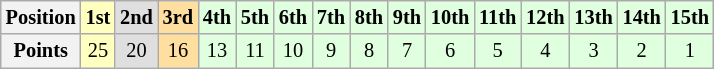<table class="wikitable" style="font-size:85%; text-align:center">
<tr>
<th>Position</th>
<td style="background:#ffffbf;"><strong>1st</strong></td>
<td style="background:#dfdfdf;"><strong>2nd</strong></td>
<td style="background:#ffdf9f;"><strong>3rd</strong></td>
<td style="background:#dfffdf;"><strong>4th</strong></td>
<td style="background:#dfffdf;"><strong>5th</strong></td>
<td style="background:#dfffdf;"><strong>6th</strong></td>
<td style="background:#dfffdf;"><strong>7th</strong></td>
<td style="background:#dfffdf;"><strong>8th</strong></td>
<td style="background:#dfffdf;"><strong>9th</strong></td>
<td style="background:#dfffdf;"><strong>10th</strong></td>
<td style="background:#dfffdf;"><strong>11th</strong></td>
<td style="background:#dfffdf;"><strong>12th</strong></td>
<td style="background:#dfffdf;"><strong>13th</strong></td>
<td style="background:#dfffdf;"><strong>14th</strong></td>
<td style="background:#dfffdf;"><strong>15th</strong></td>
</tr>
<tr>
<th>Points</th>
<td style="background:#ffffbf;">25</td>
<td style="background:#dfdfdf;">20</td>
<td style="background:#ffdf9f;">16</td>
<td style="background:#dfffdf;">13</td>
<td style="background:#dfffdf;">11</td>
<td style="background:#dfffdf;">10</td>
<td style="background:#dfffdf;">9</td>
<td style="background:#dfffdf;">8</td>
<td style="background:#dfffdf;">7</td>
<td style="background:#dfffdf;">6</td>
<td style="background:#dfffdf;">5</td>
<td style="background:#dfffdf;">4</td>
<td style="background:#dfffdf;">3</td>
<td style="background:#dfffdf;">2</td>
<td style="background:#dfffdf;">1</td>
</tr>
</table>
